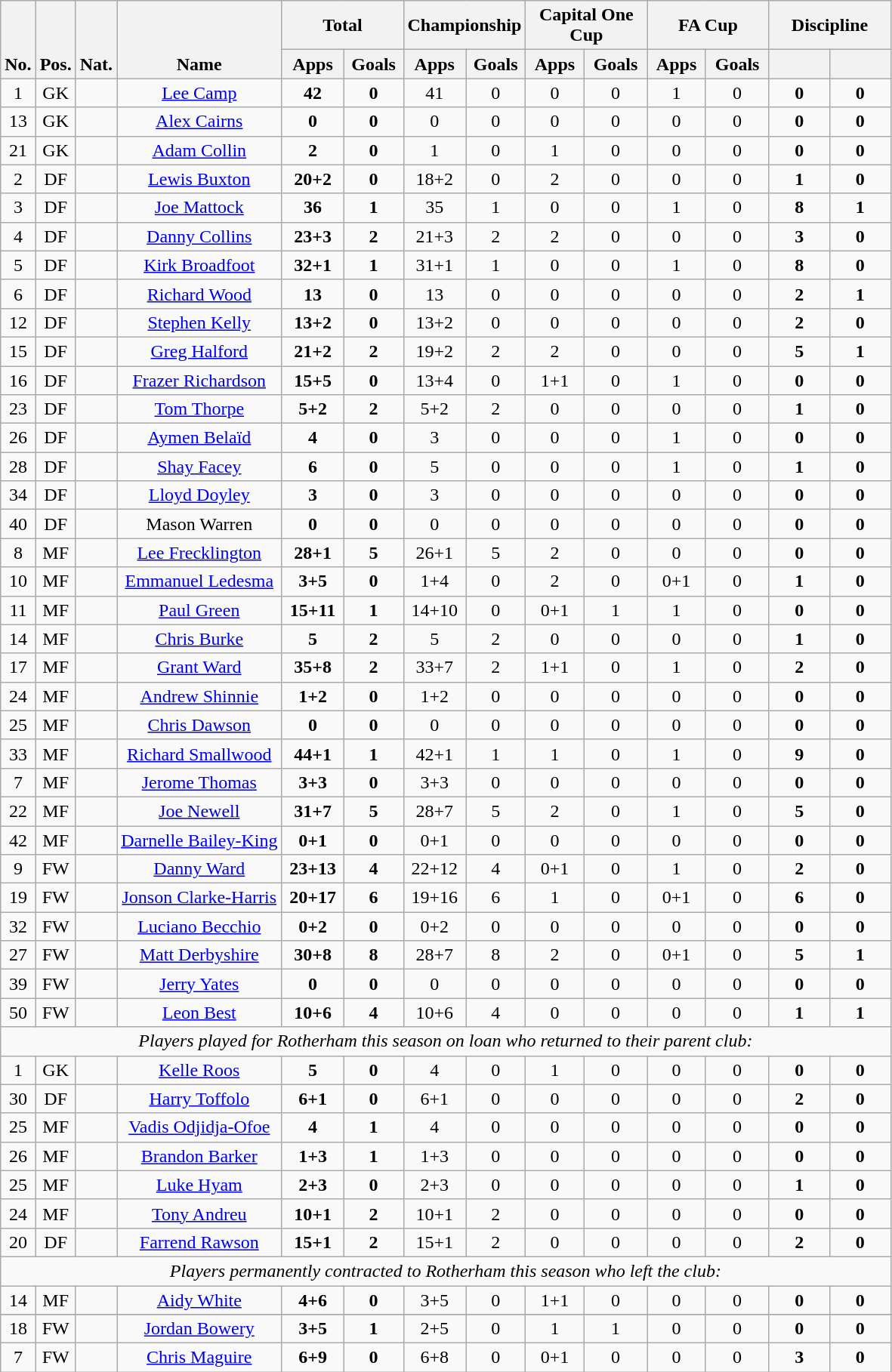<table class="wikitable" style="text-align:center">
<tr>
<th rowspan="2" style="vertical-align:bottom;">No.</th>
<th rowspan="2" style="vertical-align:bottom;">Pos.</th>
<th rowspan="2" style="vertical-align:bottom;">Nat.</th>
<th rowspan="2" style="vertical-align:bottom;">Name</th>
<th colspan="2" style="width:100px;">Total</th>
<th colspan="2" style="width:100px;">Championship</th>
<th colspan="2" style="width:100px;">Capital One Cup</th>
<th colspan="2" style="width:100px;">FA Cup</th>
<th colspan="2" style="width:100px;">Discipline</th>
</tr>
<tr>
<th>Apps</th>
<th>Goals</th>
<th>Apps</th>
<th>Goals</th>
<th>Apps</th>
<th>Goals</th>
<th>Apps</th>
<th>Goals</th>
<th></th>
<th></th>
</tr>
<tr>
<td>1</td>
<td>GK</td>
<td></td>
<td><a href='#'>Lee Camp</a></td>
<td><strong>42</strong></td>
<td><strong>0</strong></td>
<td>41</td>
<td>0</td>
<td>0</td>
<td>0</td>
<td>1</td>
<td>0</td>
<td><strong>0</strong></td>
<td><strong>0</strong></td>
</tr>
<tr>
<td>13</td>
<td>GK</td>
<td></td>
<td><a href='#'>Alex Cairns</a></td>
<td><strong>0</strong></td>
<td><strong>0</strong></td>
<td>0</td>
<td>0</td>
<td>0</td>
<td>0</td>
<td>0</td>
<td>0</td>
<td><strong>0</strong></td>
<td><strong>0</strong></td>
</tr>
<tr>
<td>21</td>
<td>GK</td>
<td></td>
<td><a href='#'>Adam Collin</a></td>
<td><strong>2</strong></td>
<td><strong>0</strong></td>
<td>1</td>
<td>0</td>
<td>1</td>
<td>0</td>
<td>0</td>
<td>0</td>
<td><strong>0</strong></td>
<td><strong>0</strong></td>
</tr>
<tr>
<td>2</td>
<td>DF</td>
<td></td>
<td><a href='#'>Lewis Buxton</a></td>
<td><strong>20+2</strong></td>
<td><strong>0</strong></td>
<td>18+2</td>
<td>0</td>
<td>2</td>
<td>0</td>
<td>0</td>
<td>0</td>
<td><strong>1</strong></td>
<td><strong>0</strong></td>
</tr>
<tr>
<td>3</td>
<td>DF</td>
<td></td>
<td><a href='#'>Joe Mattock</a></td>
<td><strong>36</strong></td>
<td><strong>1</strong></td>
<td>35</td>
<td>1</td>
<td>0</td>
<td>0</td>
<td>1</td>
<td>0</td>
<td><strong>8</strong></td>
<td><strong>1</strong></td>
</tr>
<tr>
<td>4</td>
<td>DF</td>
<td></td>
<td><a href='#'>Danny Collins</a></td>
<td><strong>23+3</strong></td>
<td><strong>2</strong></td>
<td>21+3</td>
<td>2</td>
<td>2</td>
<td>0</td>
<td>0</td>
<td>0</td>
<td><strong>3</strong></td>
<td><strong>0</strong></td>
</tr>
<tr>
<td>5</td>
<td>DF</td>
<td></td>
<td><a href='#'>Kirk Broadfoot</a></td>
<td><strong>32+1</strong></td>
<td><strong>1</strong></td>
<td>31+1</td>
<td>1</td>
<td>0</td>
<td>0</td>
<td>1</td>
<td>0</td>
<td><strong>8</strong></td>
<td><strong>0</strong></td>
</tr>
<tr>
<td>6</td>
<td>DF</td>
<td></td>
<td><a href='#'>Richard Wood</a></td>
<td><strong>13</strong></td>
<td><strong>0</strong></td>
<td>13</td>
<td>0</td>
<td>0</td>
<td>0</td>
<td>0</td>
<td>0</td>
<td><strong>2</strong></td>
<td><strong>1</strong></td>
</tr>
<tr>
<td>12</td>
<td>DF</td>
<td></td>
<td><a href='#'>Stephen Kelly</a></td>
<td><strong>13+2</strong></td>
<td><strong>0</strong></td>
<td>13+2</td>
<td>0</td>
<td>0</td>
<td>0</td>
<td>0</td>
<td>0</td>
<td><strong>2</strong></td>
<td><strong>0</strong></td>
</tr>
<tr>
<td>15</td>
<td>DF</td>
<td></td>
<td><a href='#'>Greg Halford</a></td>
<td><strong>21+2</strong></td>
<td><strong>2</strong></td>
<td>19+2</td>
<td>2</td>
<td>2</td>
<td>0</td>
<td>0</td>
<td>0</td>
<td><strong>5</strong></td>
<td><strong>1</strong></td>
</tr>
<tr>
<td>16</td>
<td>DF</td>
<td></td>
<td><a href='#'>Frazer Richardson</a></td>
<td><strong>15+5</strong></td>
<td><strong>0</strong></td>
<td>13+4</td>
<td>0</td>
<td>1+1</td>
<td>0</td>
<td>1</td>
<td>0</td>
<td><strong>0</strong></td>
<td><strong>0</strong></td>
</tr>
<tr>
<td>23</td>
<td>DF</td>
<td></td>
<td><a href='#'>Tom Thorpe</a></td>
<td><strong>5+2</strong></td>
<td><strong>2</strong></td>
<td>5+2</td>
<td>2</td>
<td>0</td>
<td>0</td>
<td>0</td>
<td>0</td>
<td><strong>1</strong></td>
<td><strong>0</strong></td>
</tr>
<tr>
<td>26</td>
<td>DF</td>
<td></td>
<td><a href='#'>Aymen Belaïd</a></td>
<td><strong>4</strong></td>
<td><strong>0</strong></td>
<td>3</td>
<td>0</td>
<td>0</td>
<td>0</td>
<td>1</td>
<td>0</td>
<td><strong>0</strong></td>
<td><strong>0</strong></td>
</tr>
<tr>
<td>28</td>
<td>DF</td>
<td></td>
<td><a href='#'>Shay Facey</a></td>
<td><strong>6</strong></td>
<td><strong>0</strong></td>
<td>5</td>
<td>0</td>
<td>0</td>
<td>0</td>
<td>1</td>
<td>0</td>
<td><strong>1</strong></td>
<td><strong>0</strong></td>
</tr>
<tr>
<td>34</td>
<td>DF</td>
<td></td>
<td><a href='#'>Lloyd Doyley</a></td>
<td><strong>3</strong></td>
<td><strong>0</strong></td>
<td>3</td>
<td>0</td>
<td>0</td>
<td>0</td>
<td>0</td>
<td>0</td>
<td><strong>0</strong></td>
<td><strong>0</strong></td>
</tr>
<tr>
<td>40</td>
<td>DF</td>
<td></td>
<td>Mason Warren</td>
<td><strong>0</strong></td>
<td><strong>0</strong></td>
<td>0</td>
<td>0</td>
<td>0</td>
<td>0</td>
<td>0</td>
<td>0</td>
<td><strong>0</strong></td>
<td><strong>0</strong></td>
</tr>
<tr>
<td>8</td>
<td>MF</td>
<td></td>
<td><a href='#'>Lee Frecklington</a></td>
<td><strong>28+1</strong></td>
<td><strong>5</strong></td>
<td>26+1</td>
<td>5</td>
<td>2</td>
<td>0</td>
<td>0</td>
<td>0</td>
<td><strong>0</strong></td>
<td><strong>0</strong></td>
</tr>
<tr>
<td>10</td>
<td>MF</td>
<td></td>
<td><a href='#'>Emmanuel Ledesma</a></td>
<td><strong>3+5</strong></td>
<td><strong>0</strong></td>
<td>1+4</td>
<td>0</td>
<td>2</td>
<td>0</td>
<td>0+1</td>
<td>0</td>
<td><strong>1</strong></td>
<td><strong>0</strong></td>
</tr>
<tr>
<td>11</td>
<td>MF</td>
<td></td>
<td><a href='#'>Paul Green</a></td>
<td><strong>15+11</strong></td>
<td><strong>1</strong></td>
<td>14+10</td>
<td>0</td>
<td>0+1</td>
<td>1</td>
<td>1</td>
<td>0</td>
<td><strong>0</strong></td>
<td><strong>0</strong></td>
</tr>
<tr>
<td>14</td>
<td>MF</td>
<td></td>
<td><a href='#'>Chris Burke</a></td>
<td><strong>5</strong></td>
<td><strong>2</strong></td>
<td>5</td>
<td>2</td>
<td>0</td>
<td>0</td>
<td>0</td>
<td>0</td>
<td><strong>1</strong></td>
<td><strong>0</strong></td>
</tr>
<tr>
<td>17</td>
<td>MF</td>
<td></td>
<td><a href='#'>Grant Ward</a></td>
<td><strong>35+8</strong></td>
<td><strong>2</strong></td>
<td>33+7</td>
<td>2</td>
<td>1+1</td>
<td>0</td>
<td>1</td>
<td>0</td>
<td><strong>2</strong></td>
<td><strong>0</strong></td>
</tr>
<tr>
<td>24</td>
<td>MF</td>
<td></td>
<td><a href='#'>Andrew Shinnie</a></td>
<td><strong>1+2</strong></td>
<td><strong>0</strong></td>
<td>1+2</td>
<td>0</td>
<td>0</td>
<td>0</td>
<td>0</td>
<td>0</td>
<td><strong>0</strong></td>
<td><strong>0</strong></td>
</tr>
<tr>
<td>25</td>
<td>MF</td>
<td></td>
<td><a href='#'>Chris Dawson</a></td>
<td><strong>0</strong></td>
<td><strong>0</strong></td>
<td>0</td>
<td>0</td>
<td>0</td>
<td>0</td>
<td>0</td>
<td>0</td>
<td><strong>0</strong></td>
<td><strong>0</strong></td>
</tr>
<tr>
<td>33</td>
<td>MF</td>
<td></td>
<td><a href='#'>Richard Smallwood</a></td>
<td><strong>44+1</strong></td>
<td><strong>1</strong></td>
<td>42+1</td>
<td>1</td>
<td>1</td>
<td>0</td>
<td>1</td>
<td>0</td>
<td><strong>9</strong></td>
<td><strong>0</strong></td>
</tr>
<tr>
<td>7</td>
<td>MF</td>
<td></td>
<td><a href='#'>Jerome Thomas</a></td>
<td><strong>3+3</strong></td>
<td><strong>0</strong></td>
<td>3+3</td>
<td>0</td>
<td>0</td>
<td>0</td>
<td>0</td>
<td>0</td>
<td><strong>0</strong></td>
<td><strong>0</strong></td>
</tr>
<tr>
<td>22</td>
<td>MF</td>
<td></td>
<td><a href='#'>Joe Newell</a></td>
<td><strong>31+7</strong></td>
<td><strong>5</strong></td>
<td>28+7</td>
<td>5</td>
<td>2</td>
<td>0</td>
<td>1</td>
<td>0</td>
<td><strong>5</strong></td>
<td><strong>0</strong></td>
</tr>
<tr>
<td>42</td>
<td>MF</td>
<td></td>
<td><a href='#'>Darnelle Bailey-King</a></td>
<td><strong>0+1</strong></td>
<td><strong>0</strong></td>
<td>0+1</td>
<td>0</td>
<td>0</td>
<td>0</td>
<td>0</td>
<td>0</td>
<td><strong>0</strong></td>
<td><strong>0</strong></td>
</tr>
<tr>
<td>9</td>
<td>FW</td>
<td></td>
<td><a href='#'>Danny Ward</a></td>
<td><strong>23+13</strong></td>
<td><strong>4</strong></td>
<td>22+12</td>
<td>4</td>
<td>0+1</td>
<td>0</td>
<td>1</td>
<td>0</td>
<td><strong>2</strong></td>
<td><strong>0</strong></td>
</tr>
<tr>
<td>19</td>
<td>FW</td>
<td></td>
<td><a href='#'>Jonson Clarke-Harris</a></td>
<td><strong>20+17</strong></td>
<td><strong>6</strong></td>
<td>19+16</td>
<td>6</td>
<td>1</td>
<td>0</td>
<td>0+1</td>
<td>0</td>
<td><strong>6</strong></td>
<td><strong>0</strong></td>
</tr>
<tr>
<td>32</td>
<td>FW</td>
<td></td>
<td><a href='#'>Luciano Becchio</a></td>
<td><strong>0+2</strong></td>
<td><strong>0</strong></td>
<td>0+2</td>
<td>0</td>
<td>0</td>
<td>0</td>
<td>0</td>
<td>0</td>
<td><strong>0</strong></td>
<td><strong>0</strong></td>
</tr>
<tr>
<td>27</td>
<td>FW</td>
<td></td>
<td><a href='#'>Matt Derbyshire</a></td>
<td><strong>30+8</strong></td>
<td><strong>8</strong></td>
<td>28+7</td>
<td>8</td>
<td>2</td>
<td>0</td>
<td>0+1</td>
<td>0</td>
<td><strong>5</strong></td>
<td><strong>1</strong></td>
</tr>
<tr>
<td>39</td>
<td>FW</td>
<td></td>
<td><a href='#'>Jerry Yates</a></td>
<td><strong>0</strong></td>
<td><strong>0</strong></td>
<td>0</td>
<td>0</td>
<td>0</td>
<td>0</td>
<td>0</td>
<td>0</td>
<td><strong>0</strong></td>
<td><strong>0</strong></td>
</tr>
<tr>
<td>50</td>
<td>FW</td>
<td></td>
<td><a href='#'>Leon Best</a></td>
<td><strong>10+6</strong></td>
<td><strong>4</strong></td>
<td>10+6</td>
<td>4</td>
<td>0</td>
<td>0</td>
<td>0</td>
<td>0</td>
<td><strong>1</strong></td>
<td><strong>1</strong></td>
</tr>
<tr>
<td colspan="14"><em>Players played for Rotherham this season on loan who returned to their parent club:</em></td>
</tr>
<tr>
<td>1</td>
<td>GK</td>
<td></td>
<td><a href='#'>Kelle Roos</a></td>
<td><strong>5</strong></td>
<td><strong>0</strong></td>
<td>4</td>
<td>0</td>
<td>1</td>
<td>0</td>
<td>0</td>
<td>0</td>
<td><strong>0</strong></td>
<td><strong>0</strong></td>
</tr>
<tr>
<td>30</td>
<td>DF</td>
<td></td>
<td><a href='#'>Harry Toffolo</a></td>
<td><strong>6+1</strong></td>
<td><strong>0</strong></td>
<td>6+1</td>
<td>0</td>
<td>0</td>
<td>0</td>
<td>0</td>
<td>0</td>
<td><strong>2</strong></td>
<td><strong>0</strong></td>
</tr>
<tr>
<td>25</td>
<td>MF</td>
<td></td>
<td><a href='#'>Vadis Odjidja-Ofoe</a></td>
<td><strong>4</strong></td>
<td><strong>1</strong></td>
<td>4</td>
<td>0</td>
<td>0</td>
<td>0</td>
<td>0</td>
<td>0</td>
<td><strong>0</strong></td>
<td><strong>0</strong></td>
</tr>
<tr>
<td>26</td>
<td>MF</td>
<td></td>
<td><a href='#'>Brandon Barker</a></td>
<td><strong>1+3</strong></td>
<td><strong>1</strong></td>
<td>1+3</td>
<td>0</td>
<td>0</td>
<td>0</td>
<td>0</td>
<td>0</td>
<td><strong>0</strong></td>
<td><strong>0</strong></td>
</tr>
<tr>
<td>25</td>
<td>MF</td>
<td></td>
<td><a href='#'>Luke Hyam</a></td>
<td><strong>2+3</strong></td>
<td><strong>0</strong></td>
<td>2+3</td>
<td>0</td>
<td>0</td>
<td>0</td>
<td>0</td>
<td>0</td>
<td><strong>1</strong></td>
<td><strong>0</strong></td>
</tr>
<tr>
<td>24</td>
<td>MF</td>
<td></td>
<td><a href='#'>Tony Andreu</a></td>
<td><strong>10+1</strong></td>
<td><strong>2</strong></td>
<td>10+1</td>
<td>2</td>
<td>0</td>
<td>0</td>
<td>0</td>
<td>0</td>
<td><strong>0</strong></td>
<td><strong>0</strong></td>
</tr>
<tr>
<td>20</td>
<td>DF</td>
<td></td>
<td><a href='#'>Farrend Rawson</a></td>
<td><strong>15+1</strong></td>
<td><strong>2</strong></td>
<td>15+1</td>
<td>2</td>
<td>0</td>
<td>0</td>
<td>0</td>
<td>0</td>
<td><strong>2</strong></td>
<td><strong>0</strong></td>
</tr>
<tr>
<td colspan="14"><em>Players permanently contracted to Rotherham this season who left the club:</em></td>
</tr>
<tr>
<td>14</td>
<td>MF</td>
<td></td>
<td><a href='#'>Aidy White</a></td>
<td><strong>4+6</strong></td>
<td><strong>0</strong></td>
<td>3+5</td>
<td>0</td>
<td>1+1</td>
<td>0</td>
<td>0</td>
<td>0</td>
<td><strong>0</strong></td>
<td><strong>0</strong></td>
</tr>
<tr>
</tr>
<tr>
<td>18</td>
<td>FW</td>
<td></td>
<td><a href='#'>Jordan Bowery</a></td>
<td><strong>3+5</strong></td>
<td><strong>1</strong></td>
<td>2+5</td>
<td>0</td>
<td>1</td>
<td>1</td>
<td>0</td>
<td>0</td>
<td><strong>0</strong></td>
<td><strong>0</strong></td>
</tr>
<tr>
<td>7</td>
<td>FW</td>
<td></td>
<td><a href='#'>Chris Maguire</a></td>
<td><strong>6+9</strong></td>
<td><strong>0</strong></td>
<td>6+8</td>
<td>0</td>
<td>0+1</td>
<td>0</td>
<td>0</td>
<td>0</td>
<td><strong>3</strong></td>
<td><strong>0</strong></td>
</tr>
</table>
